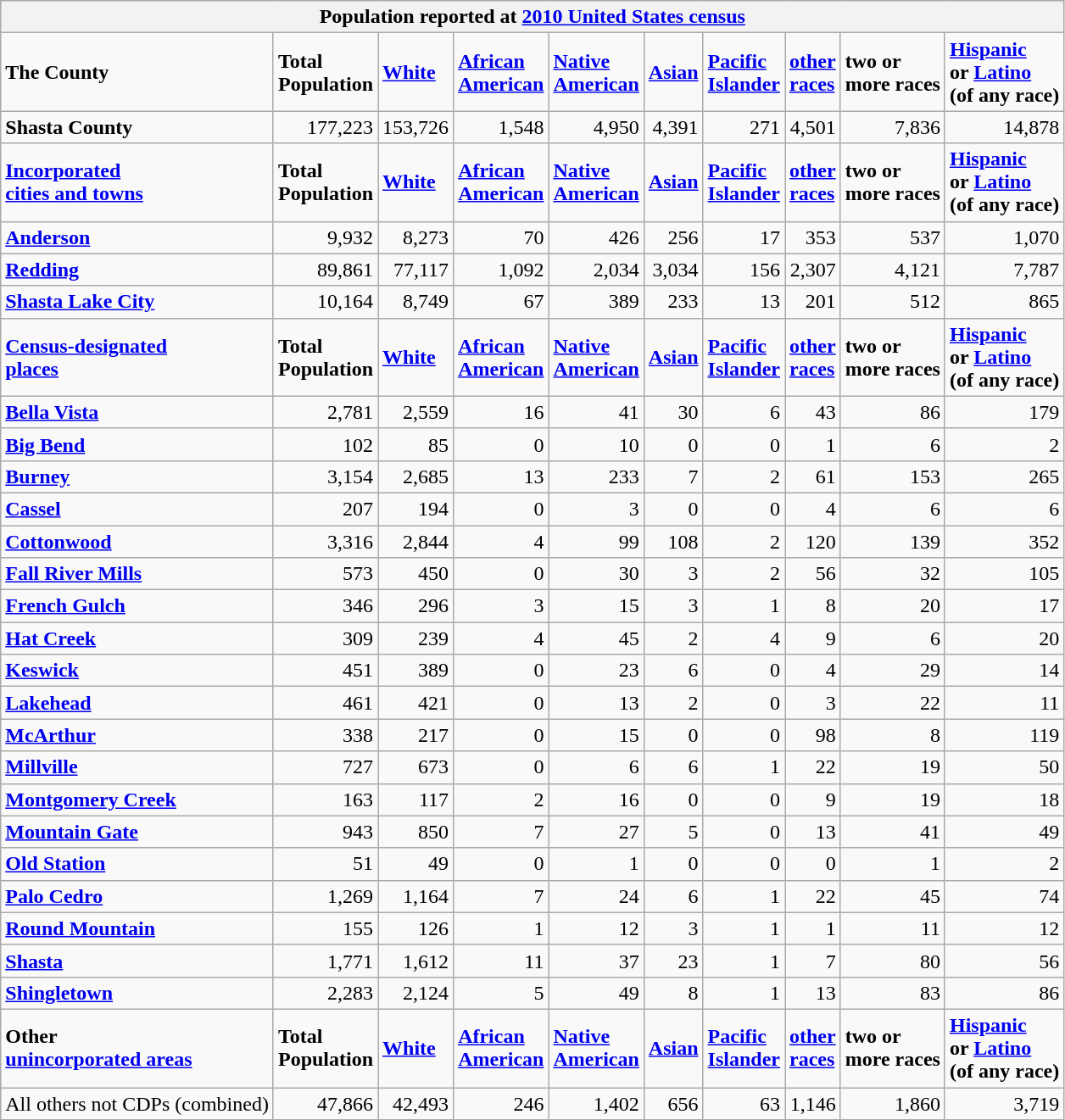<table class="wikitable collapsible collapsed">
<tr>
<th colspan=10>Population reported at <a href='#'>2010 United States census</a></th>
</tr>
<tr>
<td><div><strong>The County</strong></div></td>
<td><div><strong>Total<br>Population</strong></div></td>
<td><div><strong><a href='#'>White</a></strong></div></td>
<td><div><strong><a href='#'>African<br>American</a></strong></div></td>
<td><div><strong><a href='#'>Native<br>American</a></strong></div></td>
<td><div><strong><a href='#'>Asian</a></strong></div></td>
<td><div><strong><a href='#'>Pacific<br>Islander</a></strong></div></td>
<td><div><strong><a href='#'>other<br>races</a></strong></div></td>
<td><div><strong>two or<br>more races</strong></div></td>
<td><div><strong><a href='#'>Hispanic</a><br>or <a href='#'>Latino</a><br>(of any race)</strong></div></td>
</tr>
<tr>
<td><strong> Shasta County</strong></td>
<td align="right">177,223</td>
<td align="right">153,726</td>
<td align="right">1,548</td>
<td align="right">4,950</td>
<td align="right">4,391</td>
<td align="right">271</td>
<td align="right">4,501</td>
<td align="right">7,836</td>
<td align="right">14,878</td>
</tr>
<tr>
<td><div><strong><a href='#'>Incorporated<br>cities and towns</a></strong></div></td>
<td><div><strong>Total<br>Population</strong></div></td>
<td><div><strong><a href='#'>White</a></strong></div></td>
<td><div><strong><a href='#'>African<br>American</a></strong></div></td>
<td><div><strong><a href='#'>Native<br>American</a></strong></div></td>
<td><div><strong><a href='#'>Asian</a></strong></div></td>
<td><div><strong><a href='#'>Pacific<br>Islander</a></strong></div></td>
<td><div><strong><a href='#'>other<br>races</a></strong></div></td>
<td><div><strong>two or<br>more races</strong></div></td>
<td><div><strong><a href='#'>Hispanic</a><br>or <a href='#'>Latino</a><br>(of any race)</strong></div></td>
</tr>
<tr>
<td><strong><a href='#'>Anderson</a></strong></td>
<td align="right">9,932</td>
<td align="right">8,273</td>
<td align="right">70</td>
<td align="right">426</td>
<td align="right">256</td>
<td align="right">17</td>
<td align="right">353</td>
<td align="right">537</td>
<td align="right">1,070</td>
</tr>
<tr>
<td><strong><a href='#'>Redding</a></strong></td>
<td align="right">89,861</td>
<td align="right">77,117</td>
<td align="right">1,092</td>
<td align="right">2,034</td>
<td align="right">3,034</td>
<td align="right">156</td>
<td align="right">2,307</td>
<td align="right">4,121</td>
<td align="right">7,787</td>
</tr>
<tr>
<td><strong><a href='#'>Shasta Lake City</a></strong></td>
<td align="right">10,164</td>
<td align="right">8,749</td>
<td align="right">67</td>
<td align="right">389</td>
<td align="right">233</td>
<td align="right">13</td>
<td align="right">201</td>
<td align="right">512</td>
<td align="right">865</td>
</tr>
<tr>
<td><div><strong><a href='#'>Census-designated<br>places</a></strong></div></td>
<td><div><strong>Total<br>Population</strong></div></td>
<td><div><strong><a href='#'>White</a></strong></div></td>
<td><div><strong><a href='#'>African<br>American</a></strong></div></td>
<td><div><strong><a href='#'>Native<br>American</a></strong></div></td>
<td><div><strong><a href='#'>Asian</a></strong></div></td>
<td><div><strong><a href='#'>Pacific<br>Islander</a></strong></div></td>
<td><div><strong><a href='#'>other<br>races</a></strong></div></td>
<td><div><strong>two or<br>more races</strong></div></td>
<td><div><strong><a href='#'>Hispanic</a><br>or <a href='#'>Latino</a><br>(of any race)</strong></div></td>
</tr>
<tr>
<td><strong><a href='#'>Bella Vista</a></strong></td>
<td align="right">2,781</td>
<td align="right">2,559</td>
<td align="right">16</td>
<td align="right">41</td>
<td align="right">30</td>
<td align="right">6</td>
<td align="right">43</td>
<td align="right">86</td>
<td align="right">179</td>
</tr>
<tr>
<td><strong><a href='#'>Big Bend</a></strong></td>
<td align="right">102</td>
<td align="right">85</td>
<td align="right">0</td>
<td align="right">10</td>
<td align="right">0</td>
<td align="right">0</td>
<td align="right">1</td>
<td align="right">6</td>
<td align="right">2</td>
</tr>
<tr>
<td><strong><a href='#'>Burney</a></strong></td>
<td align="right">3,154</td>
<td align="right">2,685</td>
<td align="right">13</td>
<td align="right">233</td>
<td align="right">7</td>
<td align="right">2</td>
<td align="right">61</td>
<td align="right">153</td>
<td align="right">265</td>
</tr>
<tr>
<td><strong><a href='#'>Cassel</a></strong></td>
<td align="right">207</td>
<td align="right">194</td>
<td align="right">0</td>
<td align="right">3</td>
<td align="right">0</td>
<td align="right">0</td>
<td align="right">4</td>
<td align="right">6</td>
<td align="right">6</td>
</tr>
<tr>
<td><strong><a href='#'>Cottonwood</a></strong></td>
<td align="right">3,316</td>
<td align="right">2,844</td>
<td align="right">4</td>
<td align="right">99</td>
<td align="right">108</td>
<td align="right">2</td>
<td align="right">120</td>
<td align="right">139</td>
<td align="right">352</td>
</tr>
<tr>
<td><strong><a href='#'>Fall River Mills</a></strong></td>
<td align="right">573</td>
<td align="right">450</td>
<td align="right">0</td>
<td align="right">30</td>
<td align="right">3</td>
<td align="right">2</td>
<td align="right">56</td>
<td align="right">32</td>
<td align="right">105</td>
</tr>
<tr>
<td><strong><a href='#'>French Gulch</a></strong></td>
<td align="right">346</td>
<td align="right">296</td>
<td align="right">3</td>
<td align="right">15</td>
<td align="right">3</td>
<td align="right">1</td>
<td align="right">8</td>
<td align="right">20</td>
<td align="right">17</td>
</tr>
<tr>
<td><strong><a href='#'>Hat Creek</a></strong></td>
<td align="right">309</td>
<td align="right">239</td>
<td align="right">4</td>
<td align="right">45</td>
<td align="right">2</td>
<td align="right">4</td>
<td align="right">9</td>
<td align="right">6</td>
<td align="right">20</td>
</tr>
<tr>
<td><strong><a href='#'>Keswick</a></strong></td>
<td align="right">451</td>
<td align="right">389</td>
<td align="right">0</td>
<td align="right">23</td>
<td align="right">6</td>
<td align="right">0</td>
<td align="right">4</td>
<td align="right">29</td>
<td align="right">14</td>
</tr>
<tr>
<td><strong><a href='#'>Lakehead</a></strong></td>
<td align="right">461</td>
<td align="right">421</td>
<td align="right">0</td>
<td align="right">13</td>
<td align="right">2</td>
<td align="right">0</td>
<td align="right">3</td>
<td align="right">22</td>
<td align="right">11</td>
</tr>
<tr>
<td><strong><a href='#'>McArthur</a></strong></td>
<td align="right">338</td>
<td align="right">217</td>
<td align="right">0</td>
<td align="right">15</td>
<td align="right">0</td>
<td align="right">0</td>
<td align="right">98</td>
<td align="right">8</td>
<td align="right">119</td>
</tr>
<tr>
<td><strong><a href='#'>Millville</a></strong></td>
<td align="right">727</td>
<td align="right">673</td>
<td align="right">0</td>
<td align="right">6</td>
<td align="right">6</td>
<td align="right">1</td>
<td align="right">22</td>
<td align="right">19</td>
<td align="right">50</td>
</tr>
<tr>
<td><strong><a href='#'>Montgomery Creek</a></strong></td>
<td align="right">163</td>
<td align="right">117</td>
<td align="right">2</td>
<td align="right">16</td>
<td align="right">0</td>
<td align="right">0</td>
<td align="right">9</td>
<td align="right">19</td>
<td align="right">18</td>
</tr>
<tr>
<td><strong><a href='#'>Mountain Gate</a></strong></td>
<td align="right">943</td>
<td align="right">850</td>
<td align="right">7</td>
<td align="right">27</td>
<td align="right">5</td>
<td align="right">0</td>
<td align="right">13</td>
<td align="right">41</td>
<td align="right">49</td>
</tr>
<tr>
<td><strong><a href='#'>Old Station</a></strong></td>
<td align="right">51</td>
<td align="right">49</td>
<td align="right">0</td>
<td align="right">1</td>
<td align="right">0</td>
<td align="right">0</td>
<td align="right">0</td>
<td align="right">1</td>
<td align="right">2</td>
</tr>
<tr>
<td><strong><a href='#'>Palo Cedro</a></strong></td>
<td align="right">1,269</td>
<td align="right">1,164</td>
<td align="right">7</td>
<td align="right">24</td>
<td align="right">6</td>
<td align="right">1</td>
<td align="right">22</td>
<td align="right">45</td>
<td align="right">74</td>
</tr>
<tr>
<td><strong><a href='#'>Round Mountain</a></strong></td>
<td align="right">155</td>
<td align="right">126</td>
<td align="right">1</td>
<td align="right">12</td>
<td align="right">3</td>
<td align="right">1</td>
<td align="right">1</td>
<td align="right">11</td>
<td align="right">12</td>
</tr>
<tr>
<td><strong><a href='#'>Shasta</a></strong></td>
<td align="right">1,771</td>
<td align="right">1,612</td>
<td align="right">11</td>
<td align="right">37</td>
<td align="right">23</td>
<td align="right">1</td>
<td align="right">7</td>
<td align="right">80</td>
<td align="right">56</td>
</tr>
<tr>
<td><strong><a href='#'>Shingletown</a></strong></td>
<td align="right">2,283</td>
<td align="right">2,124</td>
<td align="right">5</td>
<td align="right">49</td>
<td align="right">8</td>
<td align="right">1</td>
<td align="right">13</td>
<td align="right">83</td>
<td align="right">86</td>
</tr>
<tr>
<td><div><strong>Other<br><a href='#'>unincorporated areas</a></strong></div></td>
<td><div><strong>Total<br>Population</strong></div></td>
<td><div><strong><a href='#'>White</a></strong></div></td>
<td><div><strong><a href='#'>African<br>American</a></strong></div></td>
<td><div><strong><a href='#'>Native<br>American</a></strong></div></td>
<td><div><strong><a href='#'>Asian</a></strong></div></td>
<td><div><strong><a href='#'>Pacific<br>Islander</a></strong></div></td>
<td><div><strong><a href='#'>other<br>races</a></strong></div></td>
<td><div><strong>two or<br>more races</strong></div></td>
<td><div><strong><a href='#'>Hispanic</a><br>or <a href='#'>Latino</a><br>(of any race)</strong></div></td>
</tr>
<tr>
<td>All others not CDPs (combined)</td>
<td align="right">47,866</td>
<td align="right">42,493</td>
<td align="right">246</td>
<td align="right">1,402</td>
<td align="right">656</td>
<td align="right">63</td>
<td align="right">1,146</td>
<td align="right">1,860</td>
<td align="right">3,719</td>
</tr>
</table>
